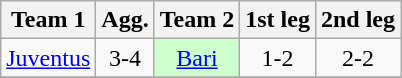<table class="wikitable" style="text-align: center">
<tr>
<th>Team 1</th>
<th>Agg.</th>
<th>Team 2</th>
<th>1st leg</th>
<th>2nd leg</th>
</tr>
<tr>
<td><a href='#'>Juventus</a></td>
<td>3-4</td>
<td bgcolor="ccffcc"><a href='#'>Bari</a></td>
<td>1-2</td>
<td>2-2</td>
</tr>
<tr>
</tr>
</table>
